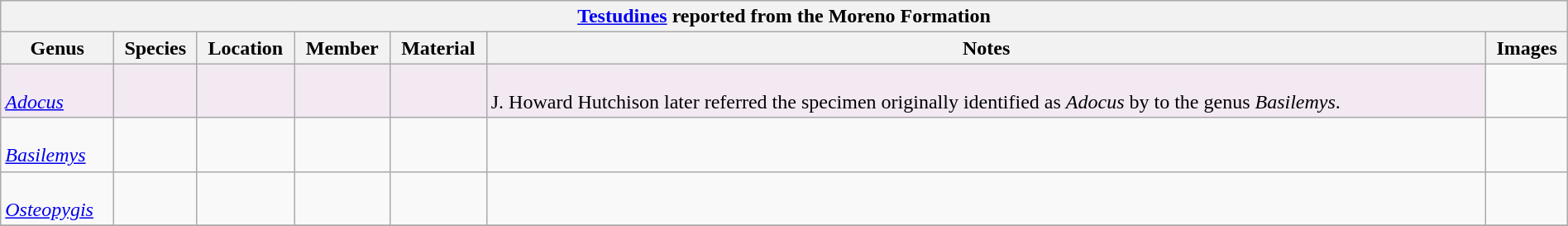<table class="wikitable" align="center" width="100%">
<tr>
<th colspan="7" align="center"><strong><a href='#'>Testudines</a> reported from the Moreno Formation</strong></th>
</tr>
<tr>
<th>Genus</th>
<th>Species</th>
<th>Location</th>
<th>Member</th>
<th>Material</th>
<th>Notes</th>
<th>Images</th>
</tr>
<tr>
<td style="background:#f3e9f3;"><br><em><a href='#'>Adocus</a></em></td>
<td style="background:#f3e9f3;"></td>
<td style="background:#f3e9f3;"></td>
<td style="background:#f3e9f3;"></td>
<td style="background:#f3e9f3;"></td>
<td style="background:#f3e9f3;"><br>J. Howard Hutchison later referred the specimen originally identified as <em>Adocus</em> by to the genus <em>Basilemys</em>.</td>
<td></td>
</tr>
<tr>
<td><br><em><a href='#'>Basilemys</a></em></td>
<td></td>
<td></td>
<td></td>
<td></td>
<td></td>
<td></td>
</tr>
<tr>
<td><br><em><a href='#'>Osteopygis</a></em></td>
<td></td>
<td></td>
<td></td>
<td></td>
<td></td>
<td></td>
</tr>
<tr>
</tr>
</table>
